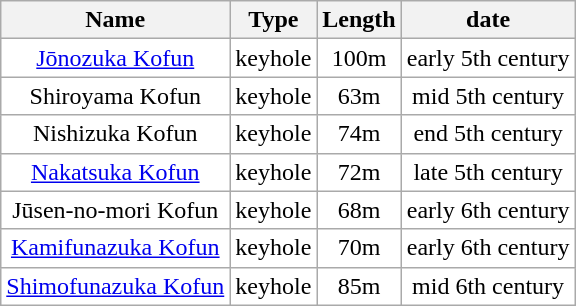<table class="wikitable" style="background:#ffffff;text-align:center;">
<tr>
<th>Name</th>
<th>Type</th>
<th>Length</th>
<th>date</th>
</tr>
<tr>
<td><a href='#'>Jōnozuka Kofun</a></td>
<td>keyhole</td>
<td>100m</td>
<td>early 5th century</td>
</tr>
<tr>
<td>Shiroyama Kofun</td>
<td>keyhole</td>
<td>63m</td>
<td>mid 5th century</td>
</tr>
<tr>
<td>Nishizuka Kofun</td>
<td>keyhole</td>
<td>74m</td>
<td>end 5th century</td>
</tr>
<tr>
<td><a href='#'>Nakatsuka Kofun</a></td>
<td>keyhole</td>
<td>72m</td>
<td>late 5th century</td>
</tr>
<tr>
<td>Jūsen-no-mori Kofun</td>
<td>keyhole</td>
<td>68m</td>
<td>early 6th century</td>
</tr>
<tr>
<td><a href='#'>Kamifunazuka Kofun</a></td>
<td>keyhole</td>
<td>70m</td>
<td>early 6th century</td>
</tr>
<tr>
<td><a href='#'>Shimofunazuka Kofun</a></td>
<td>keyhole</td>
<td>85m</td>
<td>mid 6th century</td>
</tr>
</table>
